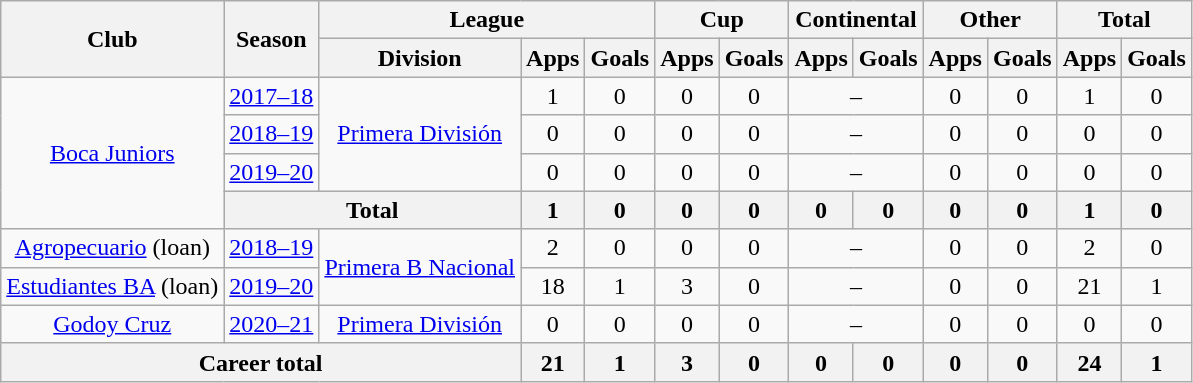<table class="wikitable" style="text-align: center">
<tr>
<th rowspan="2">Club</th>
<th rowspan="2">Season</th>
<th colspan="3">League</th>
<th colspan="2">Cup</th>
<th colspan="2">Continental</th>
<th colspan="2">Other</th>
<th colspan="2">Total</th>
</tr>
<tr>
<th>Division</th>
<th>Apps</th>
<th>Goals</th>
<th>Apps</th>
<th>Goals</th>
<th>Apps</th>
<th>Goals</th>
<th>Apps</th>
<th>Goals</th>
<th>Apps</th>
<th>Goals</th>
</tr>
<tr>
<td rowspan="4"><a href='#'>Boca Juniors</a></td>
<td><a href='#'>2017–18</a></td>
<td rowspan="3"><a href='#'>Primera División</a></td>
<td>1</td>
<td>0</td>
<td>0</td>
<td>0</td>
<td colspan="2">–</td>
<td>0</td>
<td>0</td>
<td>1</td>
<td>0</td>
</tr>
<tr>
<td><a href='#'>2018–19</a></td>
<td>0</td>
<td>0</td>
<td>0</td>
<td>0</td>
<td colspan="2">–</td>
<td>0</td>
<td>0</td>
<td>0</td>
<td>0</td>
</tr>
<tr>
<td><a href='#'>2019–20</a></td>
<td>0</td>
<td>0</td>
<td>0</td>
<td>0</td>
<td colspan="2">–</td>
<td>0</td>
<td>0</td>
<td>0</td>
<td>0</td>
</tr>
<tr>
<th colspan=2>Total</th>
<th>1</th>
<th>0</th>
<th>0</th>
<th>0</th>
<th>0</th>
<th>0</th>
<th>0</th>
<th>0</th>
<th>1</th>
<th>0</th>
</tr>
<tr>
<td><a href='#'>Agropecuario</a> (loan)</td>
<td><a href='#'>2018–19</a></td>
<td rowspan="2"><a href='#'>Primera B Nacional</a></td>
<td>2</td>
<td>0</td>
<td>0</td>
<td>0</td>
<td colspan="2">–</td>
<td>0</td>
<td>0</td>
<td>2</td>
<td>0</td>
</tr>
<tr>
<td><a href='#'>Estudiantes BA</a> (loan)</td>
<td><a href='#'>2019–20</a></td>
<td>18</td>
<td>1</td>
<td>3</td>
<td>0</td>
<td colspan="2">–</td>
<td>0</td>
<td>0</td>
<td>21</td>
<td>1</td>
</tr>
<tr>
<td><a href='#'>Godoy Cruz</a></td>
<td><a href='#'>2020–21</a></td>
<td><a href='#'>Primera División</a></td>
<td>0</td>
<td>0</td>
<td>0</td>
<td>0</td>
<td colspan="2">–</td>
<td>0</td>
<td>0</td>
<td>0</td>
<td>0</td>
</tr>
<tr>
<th colspan=3>Career total</th>
<th>21</th>
<th>1</th>
<th>3</th>
<th>0</th>
<th>0</th>
<th>0</th>
<th>0</th>
<th>0</th>
<th>24</th>
<th>1</th>
</tr>
</table>
